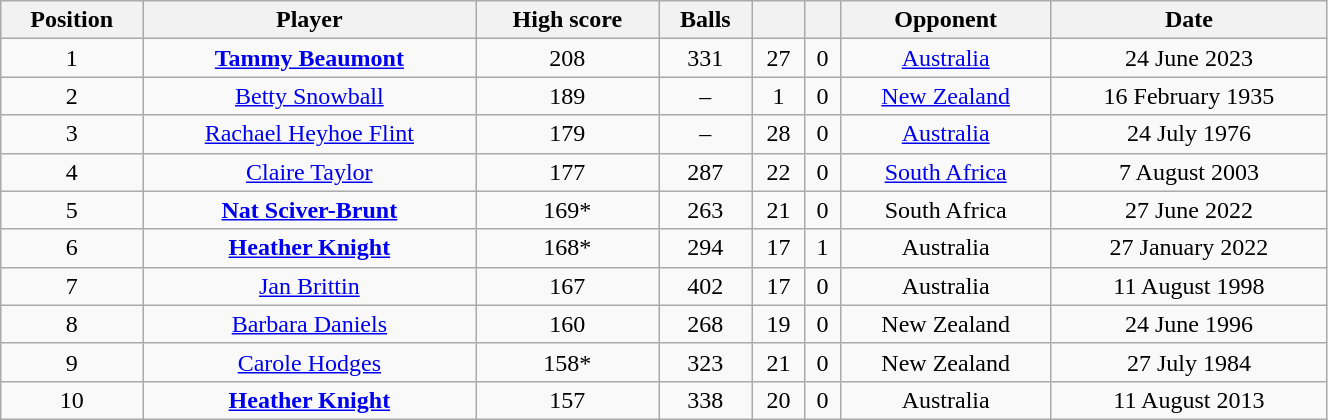<table class="wikitable" style="text-align: center; width:70%">
<tr>
<th>Position</th>
<th>Player</th>
<th>High score</th>
<th>Balls</th>
<th></th>
<th></th>
<th>Opponent</th>
<th>Date</th>
</tr>
<tr>
<td>1</td>
<td><strong><a href='#'>Tammy Beaumont</a></strong></td>
<td>208</td>
<td>331</td>
<td>27</td>
<td>0</td>
<td><a href='#'>Australia</a></td>
<td>24 June 2023</td>
</tr>
<tr>
<td>2</td>
<td><a href='#'>Betty Snowball</a></td>
<td>189</td>
<td>–</td>
<td>1</td>
<td>0</td>
<td><a href='#'>New Zealand</a></td>
<td>16 February 1935</td>
</tr>
<tr>
<td>3</td>
<td><a href='#'>Rachael Heyhoe Flint</a></td>
<td>179</td>
<td>–</td>
<td>28</td>
<td>0</td>
<td><a href='#'>Australia</a></td>
<td>24 July 1976</td>
</tr>
<tr>
<td>4</td>
<td><a href='#'>Claire Taylor</a></td>
<td>177</td>
<td>287</td>
<td>22</td>
<td>0</td>
<td><a href='#'>South Africa</a></td>
<td>7 August 2003</td>
</tr>
<tr>
<td>5</td>
<td><strong><a href='#'>Nat Sciver-Brunt</a></strong></td>
<td>169*</td>
<td>263</td>
<td>21</td>
<td>0</td>
<td>South Africa</td>
<td>27 June 2022</td>
</tr>
<tr>
<td>6</td>
<td><strong><a href='#'>Heather Knight</a></strong></td>
<td>168*</td>
<td>294</td>
<td>17</td>
<td>1</td>
<td>Australia</td>
<td>27 January 2022</td>
</tr>
<tr>
<td>7</td>
<td><a href='#'>Jan Brittin</a></td>
<td>167</td>
<td>402</td>
<td>17</td>
<td>0</td>
<td>Australia</td>
<td>11 August 1998</td>
</tr>
<tr>
<td>8</td>
<td><a href='#'>Barbara Daniels</a></td>
<td>160</td>
<td>268</td>
<td>19</td>
<td>0</td>
<td>New Zealand</td>
<td>24 June 1996</td>
</tr>
<tr>
<td>9</td>
<td><a href='#'>Carole Hodges</a></td>
<td>158*</td>
<td>323</td>
<td>21</td>
<td>0</td>
<td>New Zealand</td>
<td>27 July 1984</td>
</tr>
<tr>
<td>10</td>
<td><strong><a href='#'>Heather Knight</a></strong></td>
<td>157</td>
<td>338</td>
<td>20</td>
<td>0</td>
<td>Australia</td>
<td>11 August 2013</td>
</tr>
</table>
